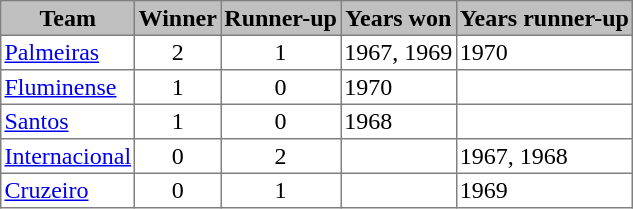<table class="toccolours sortable" style="border-collapse:collapse; margin-left:0.5em; margin-bottom:0.5em" border=1 cellpadding=2 cellspacing=0>
<tr bgcolor="#c0c0c0">
<th>Team</th>
<th>Winner</th>
<th>Runner-up</th>
<th>Years won</th>
<th>Years runner-up</th>
</tr>
<tr>
<td> <a href='#'>Palmeiras</a></td>
<td align=center>2</td>
<td align=center>1</td>
<td>1967, 1969</td>
<td>1970</td>
</tr>
<tr>
<td> <a href='#'>Fluminense</a></td>
<td align=center>1</td>
<td align=center>0</td>
<td>1970</td>
<td></td>
</tr>
<tr>
<td> <a href='#'>Santos</a></td>
<td align=center>1</td>
<td align=center>0</td>
<td>1968</td>
<td></td>
</tr>
<tr>
<td> <a href='#'>Internacional</a></td>
<td align=center>0</td>
<td align=center>2</td>
<td></td>
<td>1967, 1968</td>
</tr>
<tr>
<td> <a href='#'>Cruzeiro</a></td>
<td align=center>0</td>
<td align=center>1</td>
<td></td>
<td>1969</td>
</tr>
</table>
